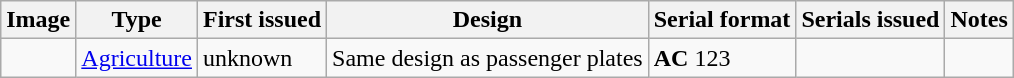<table class="wikitable">
<tr>
<th>Image</th>
<th>Type</th>
<th>First issued</th>
<th>Design</th>
<th>Serial format</th>
<th>Serials issued</th>
<th>Notes</th>
</tr>
<tr>
<td></td>
<td><a href='#'>Agriculture</a></td>
<td>unknown</td>
<td>Same design as passenger plates</td>
<td><strong>AC</strong> 123</td>
<td></td>
<td></td>
</tr>
</table>
